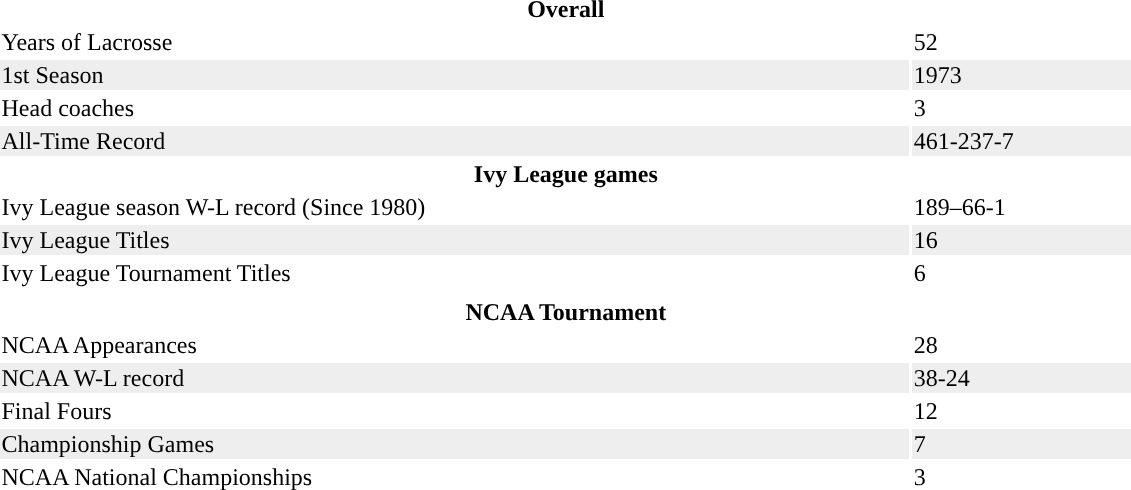<table width=60% class="toccolours">
<tr>
<th colspan=2>Overall</th>
</tr>
<tr>
<td>Years of Lacrosse</td>
<td>52</td>
</tr>
<tr bgcolor=#eeeeee>
<td>1st Season</td>
<td>1973</td>
</tr>
<tr>
<td>Head coaches</td>
<td>3</td>
</tr>
<tr bgcolor=#eeeeee>
<td>All-Time Record</td>
<td>461-237-7</td>
</tr>
<tr>
<th colspan=2>Ivy League games</th>
</tr>
<tr>
<td>Ivy League season W-L record (Since 1980)</td>
<td>189–66-1</td>
</tr>
<tr bgcolor=#eeeeee>
<td>Ivy League Titles</td>
<td>16</td>
</tr>
<tr>
<td>Ivy League Tournament Titles</td>
<td>6</td>
</tr>
<tr>
</tr>
<tr bgcolor=#eeeeee>
</tr>
<tr>
<th colspan=2>NCAA Tournament</th>
</tr>
<tr>
<td>NCAA Appearances</td>
<td>28</td>
</tr>
<tr bgcolor=#eeeeee>
<td>NCAA W-L record</td>
<td>38-24</td>
</tr>
<tr>
<td>Final Fours</td>
<td>12</td>
</tr>
<tr bgcolor=#eeeeee>
<td>Championship Games</td>
<td>7</td>
</tr>
<tr>
<td>NCAA National Championships</td>
<td>3</td>
</tr>
</table>
